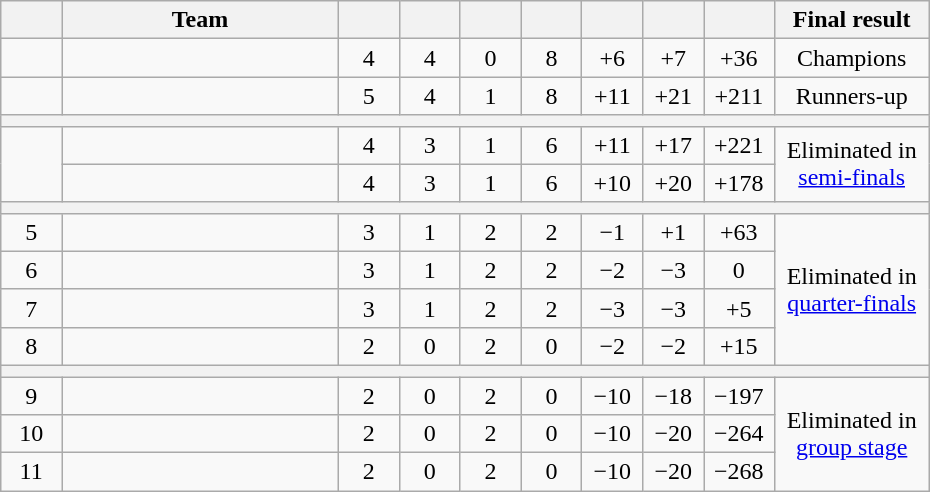<table class="wikitable" style="text-align:center;" width="620">
<tr>
<th width="5.5%"></th>
<th width="25%">Team</th>
<th width="5.5%"></th>
<th width="5.5%"></th>
<th width="5.5%"></th>
<th width="5.5%"></th>
<th width="5.5%"></th>
<th width="5.5%"></th>
<th width="5.5%"></th>
<th width="14%">Final result</th>
</tr>
<tr>
<td></td>
<td align="left"></td>
<td>4</td>
<td>4</td>
<td>0</td>
<td>8</td>
<td>+6</td>
<td>+7</td>
<td>+36</td>
<td>Champions</td>
</tr>
<tr>
<td></td>
<td align="left"></td>
<td>5</td>
<td>4</td>
<td>1</td>
<td>8</td>
<td>+11</td>
<td>+21</td>
<td>+211</td>
<td>Runners-up</td>
</tr>
<tr>
<th colspan="10"></th>
</tr>
<tr>
<td rowspan="2"></td>
<td align="left"></td>
<td>4</td>
<td>3</td>
<td>1</td>
<td>6</td>
<td>+11</td>
<td>+17</td>
<td>+221</td>
<td rowspan="2">Eliminated in <a href='#'>semi-finals</a></td>
</tr>
<tr>
<td align="left"></td>
<td>4</td>
<td>3</td>
<td>1</td>
<td>6</td>
<td>+10</td>
<td>+20</td>
<td>+178</td>
</tr>
<tr>
<th colspan="10"></th>
</tr>
<tr>
<td>5</td>
<td align="left"></td>
<td>3</td>
<td>1</td>
<td>2</td>
<td>2</td>
<td>−1</td>
<td>+1</td>
<td>+63</td>
<td rowspan="4">Eliminated in <a href='#'>quarter-finals</a></td>
</tr>
<tr>
<td>6</td>
<td align="left"></td>
<td>3</td>
<td>1</td>
<td>2</td>
<td>2</td>
<td>−2</td>
<td>−3</td>
<td>0</td>
</tr>
<tr>
<td>7</td>
<td align="left"></td>
<td>3</td>
<td>1</td>
<td>2</td>
<td>2</td>
<td>−3</td>
<td>−3</td>
<td>+5</td>
</tr>
<tr>
<td>8</td>
<td align="left"></td>
<td>2</td>
<td>0</td>
<td>2</td>
<td>0</td>
<td>−2</td>
<td>−2</td>
<td>+15</td>
</tr>
<tr>
<th colspan="10"></th>
</tr>
<tr>
<td>9</td>
<td align="left"></td>
<td>2</td>
<td>0</td>
<td>2</td>
<td>0</td>
<td>−10</td>
<td>−18</td>
<td>−197</td>
<td rowspan="3">Eliminated in <a href='#'>group stage</a></td>
</tr>
<tr>
<td>10</td>
<td align="left"></td>
<td>2</td>
<td>0</td>
<td>2</td>
<td>0</td>
<td>−10</td>
<td>−20</td>
<td>−264</td>
</tr>
<tr>
<td>11</td>
<td align="left"></td>
<td>2</td>
<td>0</td>
<td>2</td>
<td>0</td>
<td>−10</td>
<td>−20</td>
<td>−268</td>
</tr>
</table>
